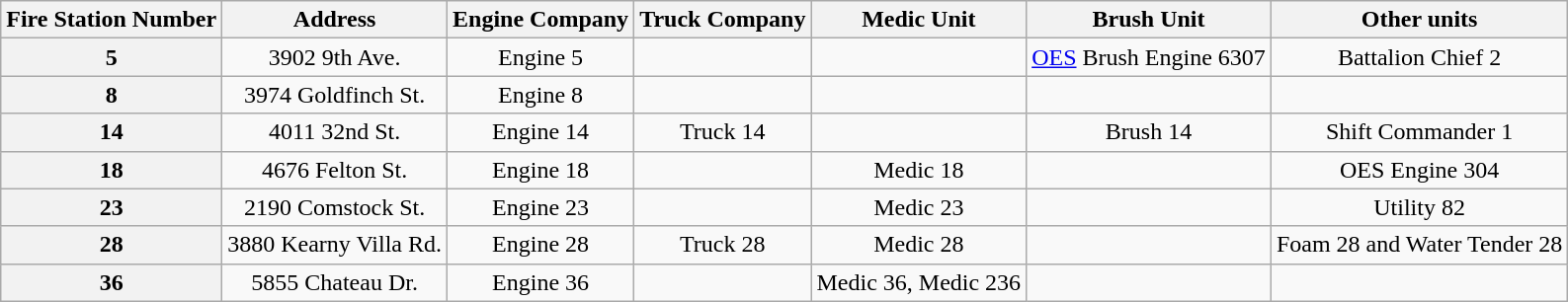<table class="wikitable" style="text-align:center;">
<tr>
<th>Fire Station Number</th>
<th>Address</th>
<th>Engine Company</th>
<th>Truck Company</th>
<th>Medic Unit</th>
<th>Brush Unit</th>
<th>Other units</th>
</tr>
<tr>
<th>5</th>
<td>3902 9th Ave.</td>
<td>Engine 5</td>
<td></td>
<td></td>
<td><a href='#'>OES</a> Brush Engine 6307</td>
<td>Battalion Chief 2</td>
</tr>
<tr>
<th>8</th>
<td>3974 Goldfinch St.</td>
<td>Engine 8</td>
<td></td>
<td></td>
<td></td>
<td></td>
</tr>
<tr>
<th>14</th>
<td>4011 32nd St.</td>
<td>Engine 14</td>
<td>Truck 14</td>
<td></td>
<td>Brush 14</td>
<td>Shift Commander 1</td>
</tr>
<tr>
<th>18</th>
<td>4676 Felton St.</td>
<td>Engine 18</td>
<td></td>
<td>Medic 18</td>
<td></td>
<td>OES Engine 304</td>
</tr>
<tr>
<th>23</th>
<td>2190 Comstock St.</td>
<td>Engine 23</td>
<td></td>
<td>Medic 23</td>
<td></td>
<td>Utility 82</td>
</tr>
<tr>
<th>28</th>
<td>3880 Kearny Villa Rd.</td>
<td>Engine 28</td>
<td>Truck 28</td>
<td>Medic 28</td>
<td></td>
<td>Foam 28 and Water Tender 28</td>
</tr>
<tr>
<th>36</th>
<td>5855 Chateau Dr.</td>
<td>Engine 36</td>
<td></td>
<td>Medic 36, Medic 236</td>
<td></td>
<td></td>
</tr>
</table>
